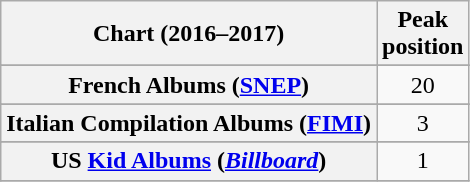<table class="wikitable sortable plainrowheaders" style="text-align:center">
<tr>
<th scope="col">Chart (2016–2017)</th>
<th scope="col">Peak<br>position</th>
</tr>
<tr>
</tr>
<tr>
</tr>
<tr>
</tr>
<tr>
</tr>
<tr>
</tr>
<tr>
</tr>
<tr>
</tr>
<tr>
<th scope="row">French Albums (<a href='#'>SNEP</a>)<br></th>
<td>20</td>
</tr>
<tr>
</tr>
<tr>
</tr>
<tr>
<th scope="row">Italian Compilation Albums (<a href='#'>FIMI</a>)<br></th>
<td>3</td>
</tr>
<tr>
</tr>
<tr>
</tr>
<tr>
</tr>
<tr>
</tr>
<tr>
</tr>
<tr>
</tr>
<tr>
</tr>
<tr>
</tr>
<tr>
</tr>
<tr>
<th scope="row">US <a href='#'>Kid Albums</a> (<em><a href='#'>Billboard</a></em>)</th>
<td>1</td>
</tr>
<tr>
</tr>
</table>
